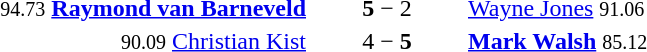<table style="text-align:center">
<tr>
<th width=223></th>
<th width=100></th>
<th width=223></th>
</tr>
<tr>
<td align=right><small><span>94.73</span></small> <strong><a href='#'>Raymond van Barneveld</a></strong> </td>
<td><strong>5</strong> − 2</td>
<td align=left> <a href='#'>Wayne Jones</a> <small><span>91.06</span></small></td>
</tr>
<tr>
<td align=right><small><span>90.09</span></small> <a href='#'>Christian Kist</a> </td>
<td>4 − <strong>5</strong></td>
<td align=left> <strong><a href='#'>Mark Walsh</a></strong> <small><span>85.12</span></small></td>
</tr>
</table>
